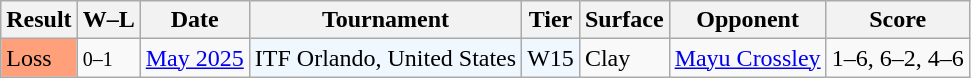<table class="sortable wikitable">
<tr>
<th>Result</th>
<th class="unsortable">W–L</th>
<th>Date</th>
<th>Tournament</th>
<th>Tier</th>
<th>Surface</th>
<th>Opponent</th>
<th class=unsortable>Score</th>
</tr>
<tr>
<td bgcolor=FFA07A>Loss</td>
<td><small>0–1</small></td>
<td><a href='#'>May 2025</a></td>
<td style="background:#f0f8ff;">ITF Orlando, United States</td>
<td style="background:#f0f8ff;">W15</td>
<td>Clay</td>
<td> <a href='#'>Mayu Crossley</a></td>
<td>1–6, 6–2, 4–6</td>
</tr>
</table>
